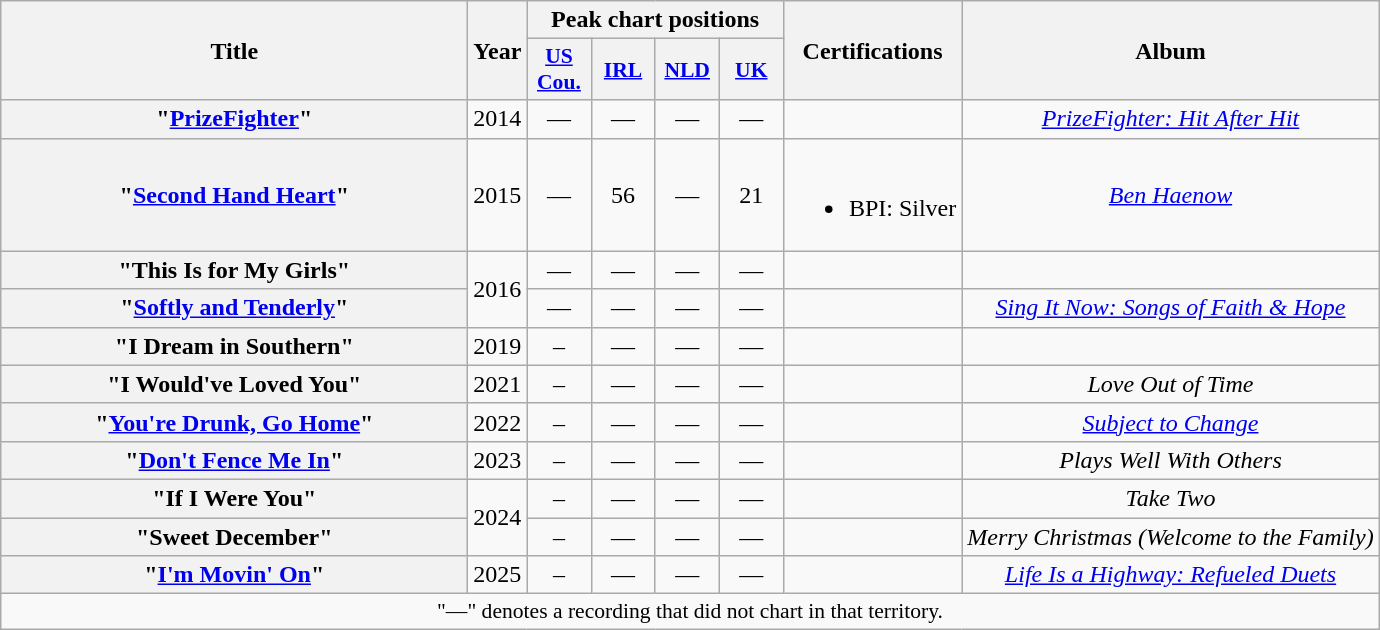<table class="wikitable plainrowheaders" style="text-align:center;">
<tr>
<th scope="col" rowspan="2" style="width:19em;">Title</th>
<th scope="col" rowspan="2">Year</th>
<th scope="col" colspan="4">Peak chart positions</th>
<th scope="col" rowspan="2">Certifications</th>
<th scope="col" rowspan="2">Album</th>
</tr>
<tr>
<th scope="col" style="width:2.5em;font-size:90%;"><a href='#'>US<br>Cou.</a></th>
<th scope="col" style="width:2.5em;font-size:90%;"><a href='#'>IRL</a><br></th>
<th scope="col" style="width:2.5em;font-size:90%;"><a href='#'>NLD</a><br></th>
<th scope="col" style="width:2.5em;font-size:90%;"><a href='#'>UK</a><br></th>
</tr>
<tr>
<th scope="row">"<a href='#'>PrizeFighter</a>"<br></th>
<td>2014</td>
<td>—</td>
<td>—</td>
<td>—</td>
<td>—</td>
<td></td>
<td><em><a href='#'>PrizeFighter: Hit After Hit</a></em></td>
</tr>
<tr>
<th scope="row">"<a href='#'>Second Hand Heart</a>"<br></th>
<td>2015</td>
<td>—</td>
<td>56</td>
<td>—</td>
<td>21</td>
<td><br><ul><li>BPI: Silver</li></ul></td>
<td><em><a href='#'>Ben Haenow</a></em></td>
</tr>
<tr>
<th scope="row">"This Is for My Girls"<br></th>
<td rowspan="2">2016</td>
<td>—</td>
<td>—</td>
<td>—</td>
<td>—</td>
<td></td>
<td></td>
</tr>
<tr>
<th scope="row">"<a href='#'>Softly and Tenderly</a>"<br></th>
<td>—</td>
<td>—</td>
<td>—</td>
<td>—</td>
<td></td>
<td><em><a href='#'>Sing It Now: Songs of Faith & Hope</a></em></td>
</tr>
<tr>
<th scope="row">"I Dream in Southern"<br></th>
<td>2019</td>
<td>–</td>
<td>—</td>
<td>—</td>
<td>—</td>
<td></td>
<td></td>
</tr>
<tr>
<th scope="row">"I Would've Loved You"<br></th>
<td>2021</td>
<td>–</td>
<td>—</td>
<td>—</td>
<td>—</td>
<td></td>
<td><em>Love Out of Time</em></td>
</tr>
<tr>
<th scope="row">"<a href='#'>You're Drunk, Go Home</a>"<br></th>
<td>2022</td>
<td>–</td>
<td>—</td>
<td>—</td>
<td>—</td>
<td></td>
<td><em><a href='#'>Subject to Change</a></em></td>
</tr>
<tr>
<th scope="row">"<a href='#'>Don't Fence Me In</a>" <br></th>
<td>2023</td>
<td>–</td>
<td>—</td>
<td>—</td>
<td>—</td>
<td></td>
<td><em>Plays Well With Others</em></td>
</tr>
<tr>
<th scope="row">"If I Were You"<br></th>
<td rowspan="2">2024</td>
<td>–</td>
<td>—</td>
<td>—</td>
<td>—</td>
<td></td>
<td><em>Take Two</em></td>
</tr>
<tr>
<th scope="row">"Sweet December"<br></th>
<td>–</td>
<td>—</td>
<td>—</td>
<td>—</td>
<td></td>
<td><em>Merry Christmas (Welcome to the Family)</em></td>
</tr>
<tr>
<th scope="row">"<a href='#'>I'm Movin' On</a>"<br></th>
<td>2025</td>
<td>–</td>
<td>—</td>
<td>—</td>
<td>—</td>
<td></td>
<td><em><a href='#'>Life Is a Highway: Refueled Duets</a></em></td>
</tr>
<tr>
<td colspan="8" style="font-size:90%">"—" denotes a recording that did not chart in that territory.</td>
</tr>
</table>
